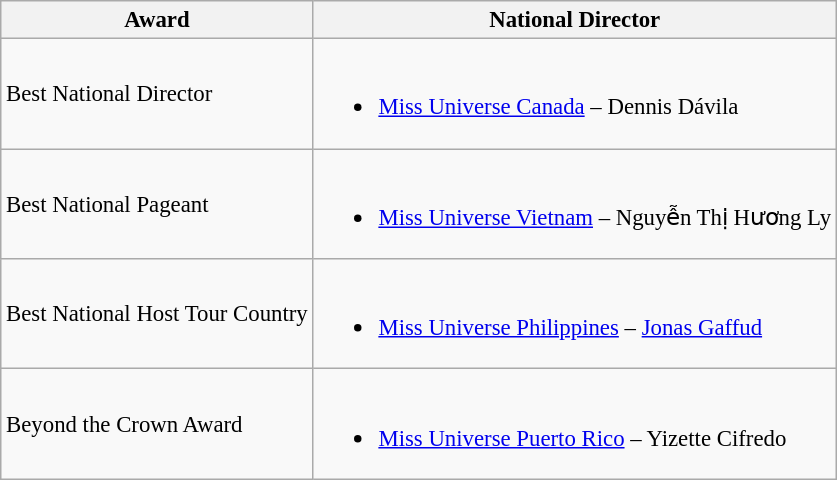<table class="wikitable sortable" style="font-size: 95%;">
<tr>
<th>Award</th>
<th>National Director</th>
</tr>
<tr>
<td>Best National Director</td>
<td><br><ul><li><a href='#'>Miss Universe Canada</a> – Dennis Dávila</li></ul></td>
</tr>
<tr>
<td>Best National Pageant</td>
<td><br><ul><li><a href='#'>Miss Universe Vietnam</a> – Nguyễn Thị Hương Ly</li></ul></td>
</tr>
<tr>
<td>Best National Host Tour Country</td>
<td><br><ul><li><a href='#'>Miss Universe Philippines</a> – <a href='#'>Jonas Gaffud</a></li></ul></td>
</tr>
<tr>
<td>Beyond the Crown Award</td>
<td><br><ul><li><a href='#'>Miss Universe Puerto Rico</a> – Yizette Cifredo</li></ul></td>
</tr>
</table>
